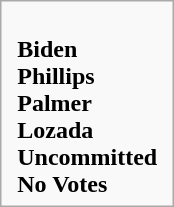<table style="float; margin-left: 1em; margin-bottom: 0.5em" class="infobox">
<tr>
<td style="padding: 0 5px;"><br>
<strong>Biden</strong><br>







<strong>Phillips</strong><br>

<strong>Palmer</strong><br>
<strong>Lozada</strong><br>
<strong>Uncommitted</strong><br>


<strong>No Votes</strong><br>
</td>
</tr>
</table>
